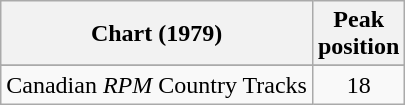<table class="wikitable sortable">
<tr>
<th align="left">Chart (1979)</th>
<th align="center">Peak<br>position</th>
</tr>
<tr>
</tr>
<tr>
<td align="left">Canadian <em>RPM</em> Country Tracks</td>
<td align="center">18</td>
</tr>
</table>
